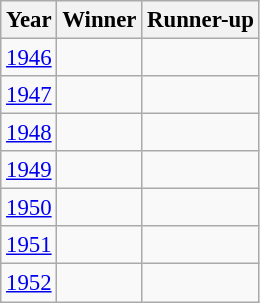<table class="wikitable floatright" style="font-size:95%">
<tr>
<th>Year</th>
<th>Winner</th>
<th>Runner-up</th>
</tr>
<tr>
<td><a href='#'>1946</a></td>
<td></td>
<td></td>
</tr>
<tr>
<td><a href='#'>1947</a></td>
<td></td>
<td></td>
</tr>
<tr>
<td><a href='#'>1948</a></td>
<td></td>
<td></td>
</tr>
<tr>
<td><a href='#'>1949</a></td>
<td></td>
<td></td>
</tr>
<tr>
<td><a href='#'>1950</a></td>
<td></td>
<td></td>
</tr>
<tr>
<td><a href='#'>1951</a></td>
<td></td>
<td></td>
</tr>
<tr>
<td><a href='#'>1952</a></td>
<td></td>
<td></td>
</tr>
</table>
